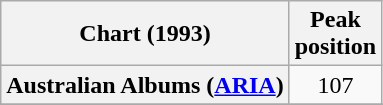<table class="wikitable sortable plainrowheaders" style="text-align:center">
<tr>
<th scope="col">Chart (1993)</th>
<th scope="col">Peak<br>position</th>
</tr>
<tr>
<th scope="row">Australian Albums (<a href='#'>ARIA</a>)</th>
<td align="center">107</td>
</tr>
<tr>
</tr>
<tr>
</tr>
<tr>
</tr>
<tr>
</tr>
<tr>
</tr>
</table>
